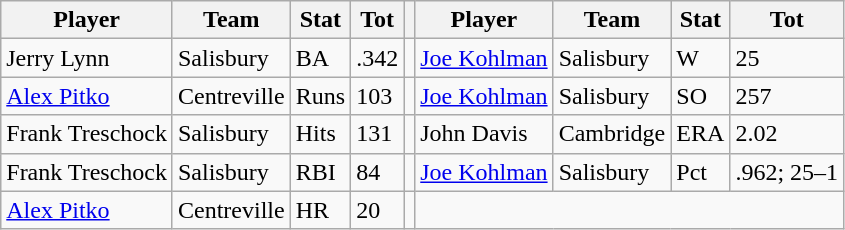<table class="wikitable">
<tr>
<th>Player</th>
<th>Team</th>
<th>Stat</th>
<th>Tot</th>
<th></th>
<th>Player</th>
<th>Team</th>
<th>Stat</th>
<th>Tot</th>
</tr>
<tr>
<td>Jerry Lynn</td>
<td>Salisbury</td>
<td>BA</td>
<td>.342</td>
<td></td>
<td><a href='#'>Joe Kohlman</a></td>
<td>Salisbury</td>
<td>W</td>
<td>25</td>
</tr>
<tr>
<td><a href='#'>Alex Pitko</a></td>
<td>Centreville</td>
<td>Runs</td>
<td>103</td>
<td></td>
<td><a href='#'>Joe Kohlman</a></td>
<td>Salisbury</td>
<td>SO</td>
<td>257</td>
</tr>
<tr>
<td>Frank Treschock</td>
<td>Salisbury</td>
<td>Hits</td>
<td>131</td>
<td></td>
<td>John Davis</td>
<td>Cambridge</td>
<td>ERA</td>
<td>2.02</td>
</tr>
<tr>
<td>Frank Treschock</td>
<td>Salisbury</td>
<td>RBI</td>
<td>84</td>
<td></td>
<td><a href='#'>Joe Kohlman</a></td>
<td>Salisbury</td>
<td>Pct</td>
<td>.962; 25–1</td>
</tr>
<tr>
<td><a href='#'>Alex Pitko</a></td>
<td>Centreville</td>
<td>HR</td>
<td>20</td>
<td></td>
</tr>
</table>
